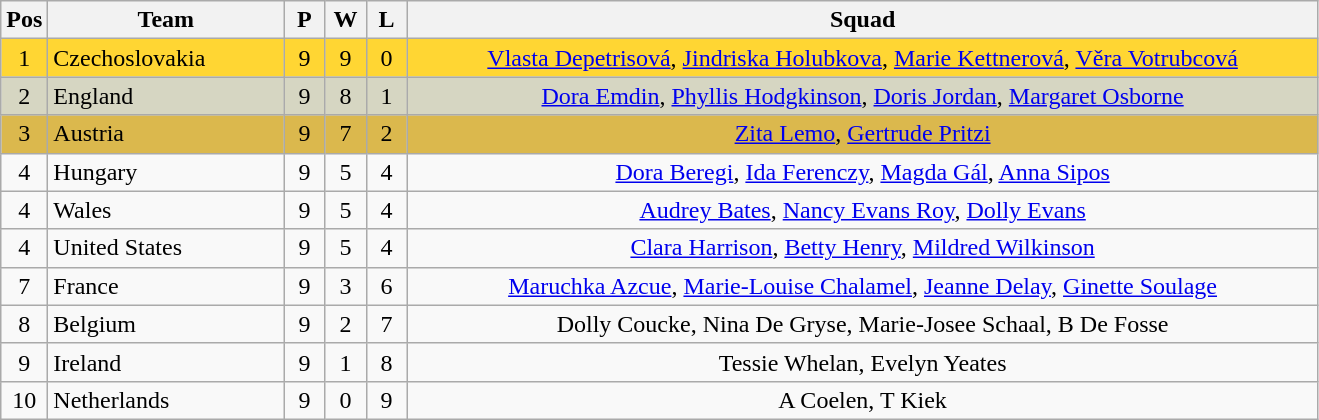<table class="wikitable" style="font-size: 100%">
<tr>
<th width=15>Pos</th>
<th width=150>Team</th>
<th width=20>P</th>
<th width=20>W</th>
<th width=20>L</th>
<th width=600>Squad</th>
</tr>
<tr align=center style="background: #FFD633;">
<td>1</td>
<td align="left"> Czechoslovakia</td>
<td>9</td>
<td>9</td>
<td>0</td>
<td><a href='#'>Vlasta Depetrisová</a>, <a href='#'>Jindriska Holubkova</a>, <a href='#'>Marie Kettnerová</a>, <a href='#'>Věra Votrubcová</a></td>
</tr>
<tr align=center style="background: #D6D6C2;">
<td>2</td>
<td align="left"> England</td>
<td>9</td>
<td>8</td>
<td>1</td>
<td><a href='#'>Dora Emdin</a>, <a href='#'>Phyllis Hodgkinson</a>, <a href='#'>Doris Jordan</a>, <a href='#'>Margaret Osborne</a></td>
</tr>
<tr align=center style="background: #DBB84D;">
<td>3</td>
<td align="left"> Austria</td>
<td>9</td>
<td>7</td>
<td>2</td>
<td><a href='#'>Zita Lemo</a>, <a href='#'>Gertrude Pritzi</a></td>
</tr>
<tr align=center>
<td>4</td>
<td align="left"> Hungary</td>
<td>9</td>
<td>5</td>
<td>4</td>
<td><a href='#'>Dora Beregi</a>, <a href='#'>Ida Ferenczy</a>, <a href='#'>Magda Gál</a>, <a href='#'>Anna Sipos</a></td>
</tr>
<tr align=center>
<td>4</td>
<td align="left"> Wales</td>
<td>9</td>
<td>5</td>
<td>4</td>
<td><a href='#'>Audrey Bates</a>, <a href='#'>Nancy Evans Roy</a>, <a href='#'>Dolly Evans</a></td>
</tr>
<tr align=center>
<td>4</td>
<td align="left"> United States</td>
<td>9</td>
<td>5</td>
<td>4</td>
<td><a href='#'>Clara Harrison</a>, <a href='#'>Betty Henry</a>, <a href='#'>Mildred Wilkinson</a></td>
</tr>
<tr align=center>
<td>7</td>
<td align="left"> France</td>
<td>9</td>
<td>3</td>
<td>6</td>
<td><a href='#'>Maruchka Azcue</a>, <a href='#'>Marie-Louise Chalamel</a>, <a href='#'>Jeanne Delay</a>, <a href='#'>Ginette Soulage</a></td>
</tr>
<tr align=center>
<td>8</td>
<td align="left"> Belgium</td>
<td>9</td>
<td>2</td>
<td>7</td>
<td>Dolly Coucke, Nina De Gryse, Marie-Josee Schaal, B De Fosse</td>
</tr>
<tr align=center>
<td>9</td>
<td align="left"> Ireland</td>
<td>9</td>
<td>1</td>
<td>8</td>
<td>Tessie Whelan, Evelyn Yeates</td>
</tr>
<tr align=center>
<td>10</td>
<td align="left"> Netherlands</td>
<td>9</td>
<td>0</td>
<td>9</td>
<td>A Coelen, T Kiek</td>
</tr>
</table>
